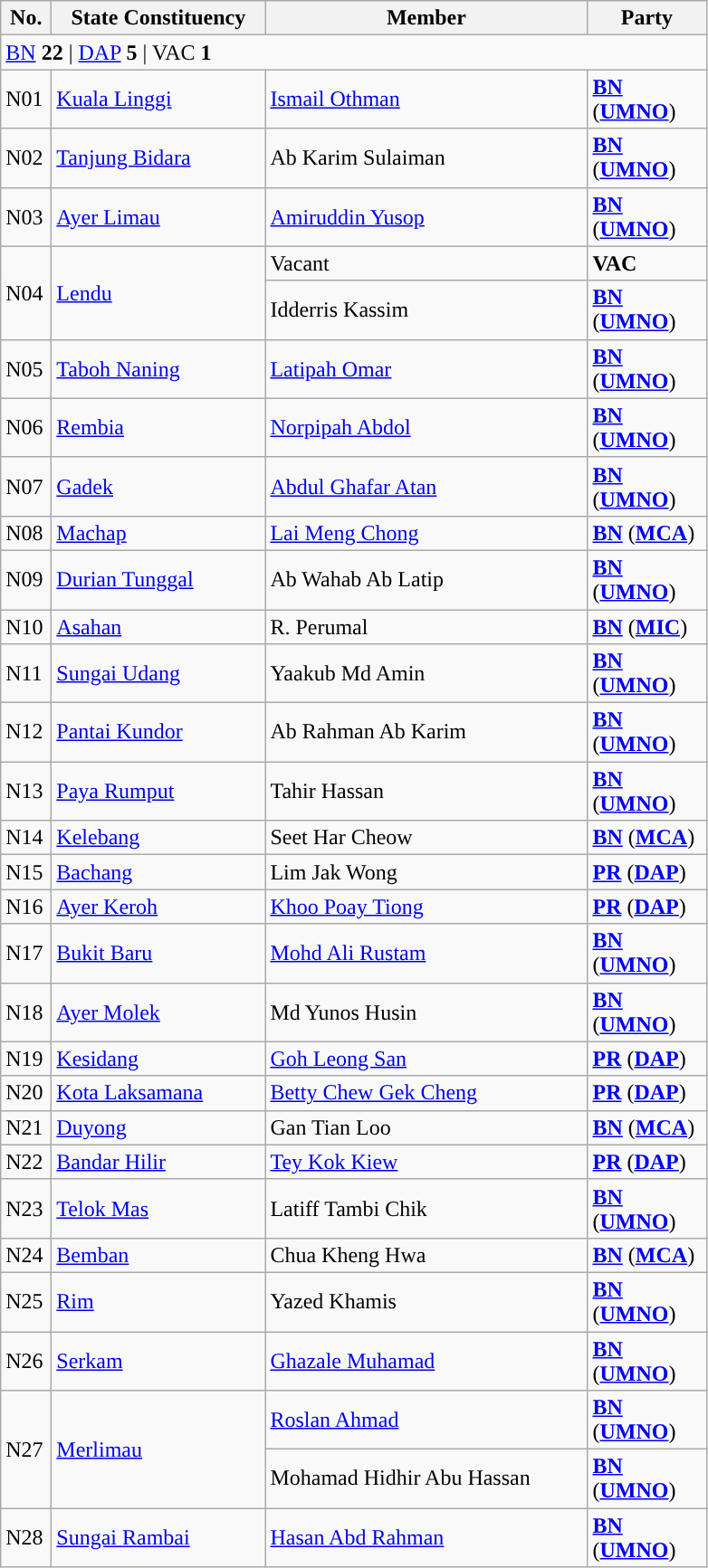<table class="wikitable sortable">
<tr>
<th style="width:30px;">No.</th>
<th style="width:150px;">State Constituency</th>
<th style="width:230px;">Member</th>
<th style="width:80px;">Party</th>
</tr>
<tr>
<td colspan="4"><a href='#'>BN</a> <strong>22</strong> | <a href='#'>DAP</a> <strong>5</strong> | VAC <strong>1</strong></td>
</tr>
<tr>
<td>N01</td>
<td><a href='#'>Kuala Linggi</a></td>
<td><a href='#'>Ismail Othman</a></td>
<td><strong><a href='#'>BN</a></strong> (<strong><a href='#'>UMNO</a></strong>)</td>
</tr>
<tr>
<td>N02</td>
<td><a href='#'>Tanjung Bidara</a></td>
<td>Ab Karim Sulaiman</td>
<td><strong><a href='#'>BN</a></strong> (<strong><a href='#'>UMNO</a></strong>)</td>
</tr>
<tr>
<td>N03</td>
<td><a href='#'>Ayer Limau</a></td>
<td><a href='#'>Amiruddin Yusop</a></td>
<td><strong><a href='#'>BN</a></strong> (<strong><a href='#'>UMNO</a></strong>)</td>
</tr>
<tr>
<td rowspan=2>N04</td>
<td rowspan=2><a href='#'>Lendu</a></td>
<td>Vacant </td>
<td><strong>VAC</strong></td>
</tr>
<tr>
<td>Idderris Kassim </td>
<td><strong><a href='#'>BN</a></strong> (<strong><a href='#'>UMNO</a></strong>)</td>
</tr>
<tr>
<td>N05</td>
<td><a href='#'>Taboh Naning</a></td>
<td><a href='#'>Latipah Omar</a></td>
<td><strong><a href='#'>BN</a></strong> (<strong><a href='#'>UMNO</a></strong>)</td>
</tr>
<tr>
<td>N06</td>
<td><a href='#'>Rembia</a></td>
<td><a href='#'>Norpipah Abdol</a></td>
<td><strong><a href='#'>BN</a></strong> (<strong><a href='#'>UMNO</a></strong>)</td>
</tr>
<tr>
<td>N07</td>
<td><a href='#'>Gadek</a></td>
<td><a href='#'>Abdul Ghafar Atan</a></td>
<td><strong><a href='#'>BN</a></strong> (<strong><a href='#'>UMNO</a></strong>)</td>
</tr>
<tr>
<td>N08</td>
<td><a href='#'>Machap</a></td>
<td><a href='#'>Lai Meng Chong</a></td>
<td><strong><a href='#'>BN</a></strong> (<strong><a href='#'>MCA</a></strong>)</td>
</tr>
<tr>
<td>N09</td>
<td><a href='#'>Durian Tunggal</a></td>
<td>Ab Wahab Ab Latip</td>
<td><strong><a href='#'>BN</a></strong> (<strong><a href='#'>UMNO</a></strong>)</td>
</tr>
<tr>
<td>N10</td>
<td><a href='#'>Asahan</a></td>
<td>R. Perumal</td>
<td><strong><a href='#'>BN</a></strong> (<strong><a href='#'>MIC</a></strong>)</td>
</tr>
<tr>
<td>N11</td>
<td><a href='#'>Sungai Udang</a></td>
<td>Yaakub Md Amin</td>
<td><strong><a href='#'>BN</a></strong> (<strong><a href='#'>UMNO</a></strong>)</td>
</tr>
<tr>
<td>N12</td>
<td><a href='#'>Pantai Kundor</a></td>
<td>Ab Rahman Ab Karim</td>
<td><strong><a href='#'>BN</a></strong> (<strong><a href='#'>UMNO</a></strong>)</td>
</tr>
<tr>
<td>N13</td>
<td><a href='#'>Paya Rumput</a></td>
<td>Tahir Hassan</td>
<td><strong><a href='#'>BN</a></strong> (<strong><a href='#'>UMNO</a></strong>)</td>
</tr>
<tr>
<td>N14</td>
<td><a href='#'>Kelebang</a></td>
<td>Seet Har Cheow</td>
<td><strong><a href='#'>BN</a></strong> (<strong><a href='#'>MCA</a></strong>)</td>
</tr>
<tr>
<td>N15</td>
<td><a href='#'>Bachang</a></td>
<td>Lim Jak Wong</td>
<td><strong><a href='#'>PR</a></strong> (<strong><a href='#'>DAP</a></strong>)</td>
</tr>
<tr>
<td>N16</td>
<td><a href='#'>Ayer Keroh</a></td>
<td><a href='#'>Khoo Poay Tiong</a></td>
<td><strong><a href='#'>PR</a></strong> (<strong><a href='#'>DAP</a></strong>)</td>
</tr>
<tr>
<td>N17</td>
<td><a href='#'>Bukit Baru</a></td>
<td><a href='#'>Mohd Ali Rustam</a></td>
<td><strong><a href='#'>BN</a></strong> (<strong><a href='#'>UMNO</a></strong>)</td>
</tr>
<tr>
<td>N18</td>
<td><a href='#'>Ayer Molek</a></td>
<td>Md Yunos Husin</td>
<td><strong><a href='#'>BN</a></strong> (<strong><a href='#'>UMNO</a></strong>)</td>
</tr>
<tr>
<td>N19</td>
<td><a href='#'>Kesidang</a></td>
<td><a href='#'>Goh Leong San</a></td>
<td><strong><a href='#'>PR</a></strong> (<strong><a href='#'>DAP</a></strong>)</td>
</tr>
<tr>
<td>N20</td>
<td><a href='#'>Kota Laksamana</a></td>
<td><a href='#'>Betty Chew Gek Cheng</a></td>
<td><strong><a href='#'>PR</a></strong> (<strong><a href='#'>DAP</a></strong>)</td>
</tr>
<tr>
<td>N21</td>
<td><a href='#'>Duyong</a></td>
<td>Gan Tian Loo</td>
<td><strong><a href='#'>BN</a></strong> (<strong><a href='#'>MCA</a></strong>)</td>
</tr>
<tr>
<td>N22</td>
<td><a href='#'>Bandar Hilir</a></td>
<td><a href='#'>Tey Kok Kiew</a></td>
<td><strong><a href='#'>PR</a></strong> (<strong><a href='#'>DAP</a></strong>)</td>
</tr>
<tr>
<td>N23</td>
<td><a href='#'>Telok Mas</a></td>
<td>Latiff Tambi Chik</td>
<td><strong><a href='#'>BN</a></strong> (<strong><a href='#'>UMNO</a></strong>)</td>
</tr>
<tr>
<td>N24</td>
<td><a href='#'>Bemban</a></td>
<td>Chua Kheng Hwa</td>
<td><strong><a href='#'>BN</a></strong> (<strong><a href='#'>MCA</a></strong>)</td>
</tr>
<tr>
<td>N25</td>
<td><a href='#'>Rim</a></td>
<td>Yazed Khamis</td>
<td><strong><a href='#'>BN</a></strong> (<strong><a href='#'>UMNO</a></strong>)</td>
</tr>
<tr>
<td>N26</td>
<td><a href='#'>Serkam</a></td>
<td><a href='#'>Ghazale Muhamad</a></td>
<td><strong><a href='#'>BN</a></strong> (<strong><a href='#'>UMNO</a></strong>)</td>
</tr>
<tr>
<td rowspan=2>N27</td>
<td rowspan=2><a href='#'>Merlimau</a></td>
<td><a href='#'>Roslan Ahmad</a> </td>
<td><strong><a href='#'>BN</a></strong> (<strong><a href='#'>UMNO</a></strong>)</td>
</tr>
<tr>
<td>Mohamad Hidhir Abu Hassan </td>
<td><strong><a href='#'>BN</a></strong> (<strong><a href='#'>UMNO</a></strong>)</td>
</tr>
<tr>
<td>N28</td>
<td><a href='#'>Sungai Rambai</a></td>
<td><a href='#'>Hasan Abd Rahman</a></td>
<td><strong><a href='#'>BN</a></strong> (<strong><a href='#'>UMNO</a></strong>)</td>
</tr>
</table>
